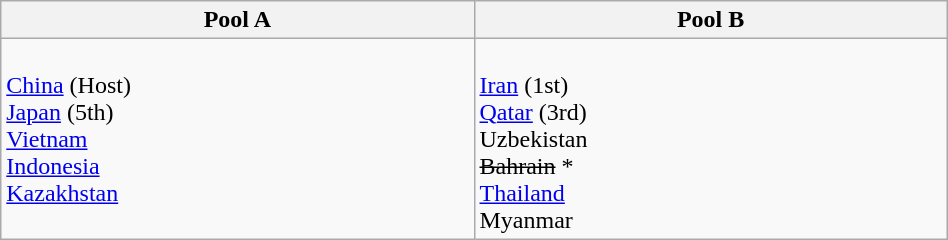<table class="wikitable" width=50%>
<tr>
<th width=50%>Pool A</th>
<th width=50%>Pool B</th>
</tr>
<tr>
<td valign=top><br> <a href='#'>China</a> (Host)<br>
 <a href='#'>Japan</a> (5th)<br>
 <a href='#'>Vietnam</a><br>
 <a href='#'>Indonesia</a><br>
 <a href='#'>Kazakhstan</a></td>
<td><br> <a href='#'>Iran</a> (1st)<br>
 <a href='#'>Qatar</a> (3rd)<br>
 Uzbekistan<br>
<s> Bahrain</s> *<br>
 <a href='#'>Thailand</a><br>
 Myanmar</td>
</tr>
</table>
